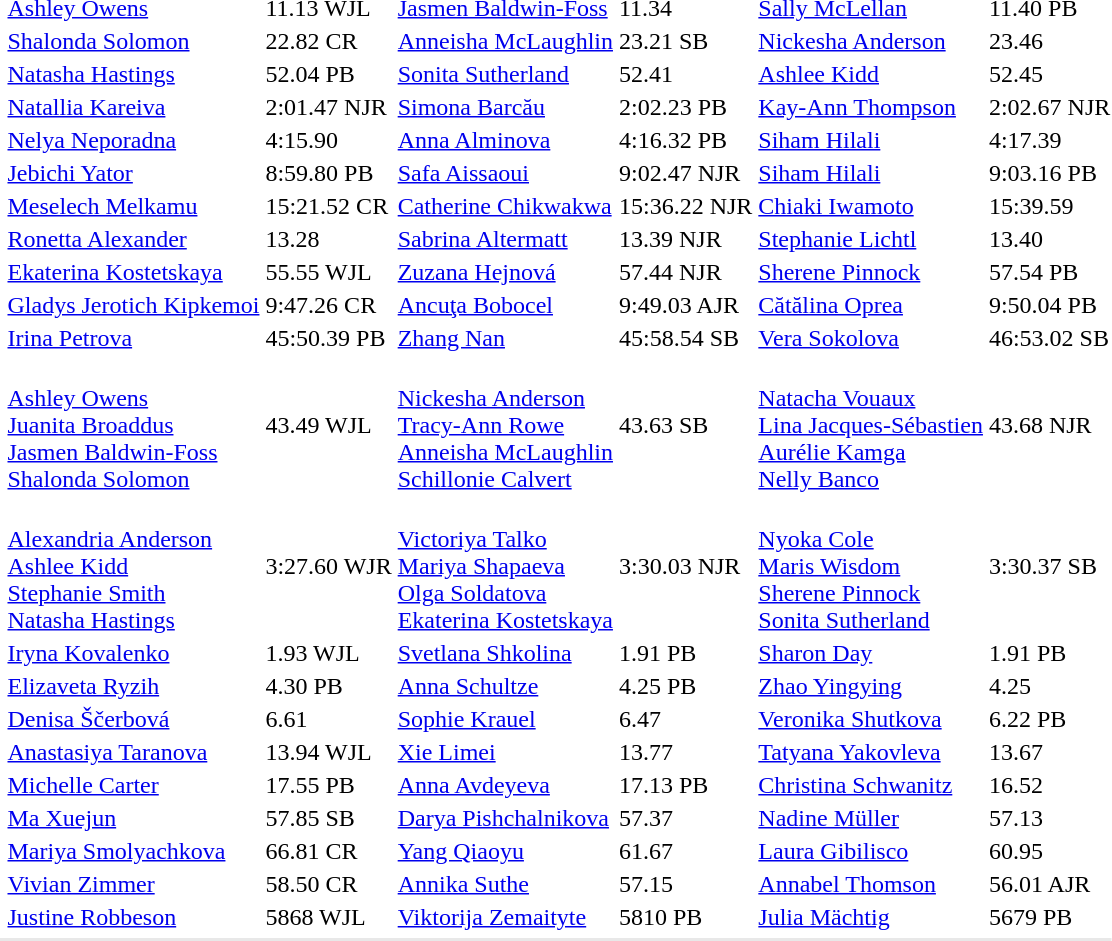<table>
<tr>
<td></td>
<td><a href='#'>Ashley Owens</a><br></td>
<td>11.13 WJL</td>
<td><a href='#'>Jasmen Baldwin-Foss</a><br></td>
<td>11.34</td>
<td><a href='#'>Sally McLellan</a><br></td>
<td>11.40 PB</td>
</tr>
<tr>
<td></td>
<td><a href='#'>Shalonda Solomon</a><br></td>
<td>22.82 CR</td>
<td><a href='#'>Anneisha McLaughlin</a><br></td>
<td>23.21 SB</td>
<td><a href='#'>Nickesha Anderson</a><br></td>
<td>23.46</td>
</tr>
<tr>
<td></td>
<td><a href='#'>Natasha Hastings</a><br></td>
<td>52.04 PB</td>
<td><a href='#'>Sonita Sutherland</a><br></td>
<td>52.41</td>
<td><a href='#'>Ashlee Kidd</a><br></td>
<td>52.45</td>
</tr>
<tr>
<td></td>
<td><a href='#'>Natallia Kareiva</a><br></td>
<td>2:01.47 NJR</td>
<td><a href='#'>Simona Barcău</a><br></td>
<td>2:02.23 PB</td>
<td><a href='#'>Kay-Ann Thompson</a><br></td>
<td>2:02.67 NJR</td>
</tr>
<tr>
<td></td>
<td><a href='#'>Nelya Neporadna</a><br></td>
<td>4:15.90</td>
<td><a href='#'>Anna Alminova</a><br></td>
<td>4:16.32 PB</td>
<td><a href='#'>Siham Hilali</a><br></td>
<td>4:17.39</td>
</tr>
<tr>
<td></td>
<td><a href='#'>Jebichi Yator</a><br></td>
<td>8:59.80 PB</td>
<td><a href='#'>Safa Aissaoui</a><br></td>
<td>9:02.47 NJR</td>
<td><a href='#'>Siham Hilali</a><br></td>
<td>9:03.16 PB</td>
</tr>
<tr>
<td></td>
<td><a href='#'>Meselech Melkamu</a><br></td>
<td>15:21.52 CR</td>
<td><a href='#'>Catherine Chikwakwa</a><br></td>
<td>15:36.22 NJR</td>
<td><a href='#'>Chiaki Iwamoto</a><br></td>
<td>15:39.59</td>
</tr>
<tr>
<td></td>
<td><a href='#'>Ronetta Alexander</a><br></td>
<td>13.28</td>
<td><a href='#'>Sabrina Altermatt</a><br></td>
<td>13.39 NJR</td>
<td><a href='#'>Stephanie Lichtl</a><br></td>
<td>13.40</td>
</tr>
<tr>
<td></td>
<td><a href='#'>Ekaterina Kostetskaya</a><br></td>
<td>55.55 WJL</td>
<td><a href='#'>Zuzana Hejnová</a><br></td>
<td>57.44 NJR</td>
<td><a href='#'>Sherene Pinnock</a><br></td>
<td>57.54 PB</td>
</tr>
<tr>
<td></td>
<td><a href='#'>Gladys Jerotich Kipkemoi</a><br></td>
<td>9:47.26 CR</td>
<td><a href='#'>Ancuţa Bobocel</a><br></td>
<td>9:49.03 AJR</td>
<td><a href='#'>Cătălina Oprea</a><br></td>
<td>9:50.04 PB</td>
</tr>
<tr>
<td></td>
<td><a href='#'>Irina Petrova</a><br></td>
<td>45:50.39 PB</td>
<td><a href='#'>Zhang Nan</a><br></td>
<td>45:58.54 SB</td>
<td><a href='#'>Vera Sokolova</a><br></td>
<td>46:53.02 SB</td>
</tr>
<tr>
<td></td>
<td><br><a href='#'>Ashley Owens</a><br><a href='#'>Juanita Broaddus</a><br><a href='#'>Jasmen Baldwin-Foss</a><br><a href='#'>Shalonda Solomon</a></td>
<td>43.49 WJL</td>
<td><br><a href='#'>Nickesha Anderson</a><br><a href='#'>Tracy-Ann Rowe</a><br><a href='#'>Anneisha McLaughlin</a><br><a href='#'>Schillonie Calvert</a></td>
<td>43.63 SB</td>
<td><br><a href='#'>Natacha Vouaux</a><br><a href='#'>Lina Jacques-Sébastien</a><br><a href='#'>Aurélie Kamga</a><br><a href='#'>Nelly Banco</a></td>
<td>43.68 NJR</td>
</tr>
<tr>
<td></td>
<td><br><a href='#'>Alexandria Anderson</a><br><a href='#'>Ashlee Kidd</a><br><a href='#'>Stephanie Smith</a><br><a href='#'>Natasha Hastings</a></td>
<td>3:27.60 WJR</td>
<td><br><a href='#'>Victoriya Talko</a><br><a href='#'>Mariya Shapaeva</a><br><a href='#'>Olga Soldatova</a><br><a href='#'>Ekaterina Kostetskaya</a></td>
<td>3:30.03 NJR</td>
<td><br><a href='#'>Nyoka Cole</a><br><a href='#'>Maris Wisdom</a><br><a href='#'>Sherene Pinnock</a><br><a href='#'>Sonita Sutherland</a></td>
<td>3:30.37 SB</td>
</tr>
<tr>
<td></td>
<td><a href='#'>Iryna Kovalenko</a><br></td>
<td>1.93 WJL</td>
<td><a href='#'>Svetlana Shkolina</a><br></td>
<td>1.91 PB</td>
<td><a href='#'>Sharon Day</a><br></td>
<td>1.91 PB</td>
</tr>
<tr>
<td></td>
<td><a href='#'>Elizaveta Ryzih</a><br></td>
<td>4.30 PB</td>
<td><a href='#'>Anna Schultze</a><br></td>
<td>4.25 PB</td>
<td><a href='#'>Zhao Yingying</a><br></td>
<td>4.25</td>
</tr>
<tr>
<td></td>
<td><a href='#'>Denisa Ščerbová</a><br></td>
<td>6.61</td>
<td><a href='#'>Sophie Krauel</a><br></td>
<td>6.47</td>
<td><a href='#'>Veronika Shutkova</a><br></td>
<td>6.22 PB</td>
</tr>
<tr>
<td></td>
<td><a href='#'>Anastasiya Taranova</a><br></td>
<td>13.94 WJL</td>
<td><a href='#'>Xie Limei</a><br></td>
<td>13.77</td>
<td><a href='#'>Tatyana Yakovleva</a><br></td>
<td>13.67</td>
</tr>
<tr>
<td></td>
<td><a href='#'>Michelle Carter</a><br></td>
<td>17.55 PB</td>
<td><a href='#'>Anna Avdeyeva</a><br></td>
<td>17.13 PB</td>
<td><a href='#'>Christina Schwanitz</a><br></td>
<td>16.52</td>
</tr>
<tr>
<td></td>
<td><a href='#'>Ma Xuejun</a><br></td>
<td>57.85 SB</td>
<td><a href='#'>Darya Pishchalnikova</a><br></td>
<td>57.37</td>
<td><a href='#'>Nadine Müller</a><br></td>
<td>57.13</td>
</tr>
<tr>
<td></td>
<td><a href='#'>Mariya Smolyachkova</a><br></td>
<td>66.81 CR</td>
<td><a href='#'>Yang Qiaoyu</a><br></td>
<td>61.67</td>
<td><a href='#'>Laura Gibilisco</a><br></td>
<td>60.95</td>
</tr>
<tr>
<td></td>
<td><a href='#'>Vivian Zimmer</a><br></td>
<td>58.50 CR</td>
<td><a href='#'>Annika Suthe</a><br></td>
<td>57.15</td>
<td><a href='#'>Annabel Thomson</a><br></td>
<td>56.01 AJR</td>
</tr>
<tr>
<td></td>
<td><a href='#'>Justine Robbeson</a><br></td>
<td>5868 WJL</td>
<td><a href='#'>Viktorija Zemaityte</a><br></td>
<td>5810 PB</td>
<td><a href='#'>Julia Mächtig</a><br></td>
<td>5679 PB</td>
</tr>
<tr>
</tr>
<tr bgcolor= e8e8e8>
<td colspan=7></td>
</tr>
</table>
